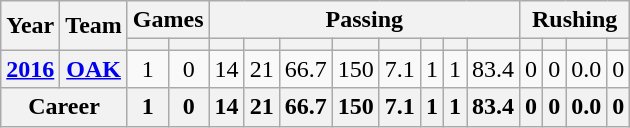<table class="wikitable" style="text-align:center;">
<tr>
<th rowspan="2">Year</th>
<th rowspan="2">Team</th>
<th colspan="2">Games</th>
<th colspan="8">Passing</th>
<th colspan="4">Rushing</th>
</tr>
<tr>
<th></th>
<th></th>
<th></th>
<th></th>
<th></th>
<th></th>
<th></th>
<th></th>
<th></th>
<th></th>
<th></th>
<th></th>
<th></th>
<th></th>
</tr>
<tr>
<th><a href='#'>2016</a></th>
<th><a href='#'>OAK</a></th>
<td>1</td>
<td>0</td>
<td>14</td>
<td>21</td>
<td>66.7</td>
<td>150</td>
<td>7.1</td>
<td>1</td>
<td>1</td>
<td>83.4</td>
<td>0</td>
<td>0</td>
<td>0.0</td>
<td>0</td>
</tr>
<tr>
<th colspan="2">Career</th>
<th>1</th>
<th>0</th>
<th>14</th>
<th>21</th>
<th>66.7</th>
<th>150</th>
<th>7.1</th>
<th>1</th>
<th>1</th>
<th>83.4</th>
<th>0</th>
<th>0</th>
<th>0.0</th>
<th>0</th>
</tr>
</table>
